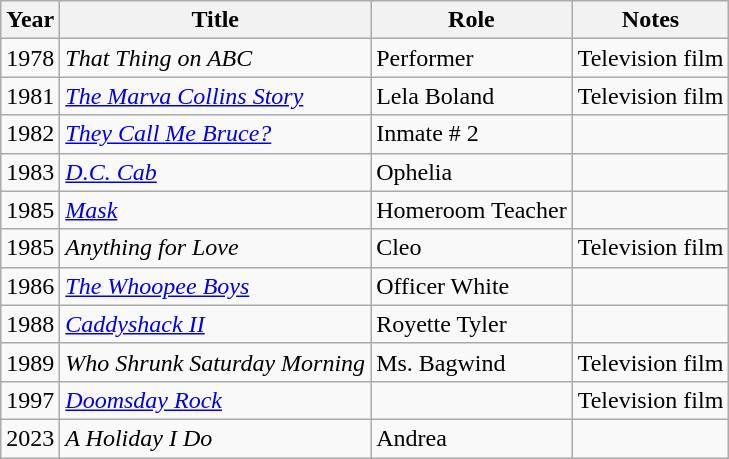<table class="wikitable sortable">
<tr>
<th>Year</th>
<th>Title</th>
<th>Role</th>
<th>Notes</th>
</tr>
<tr>
<td>1978</td>
<td><em>That Thing on ABC</em></td>
<td>Performer</td>
<td>Television film</td>
</tr>
<tr>
<td>1981</td>
<td><em><a href='#'>The Marva Collins Story</a></em></td>
<td>Lela Boland</td>
<td>Television film</td>
</tr>
<tr>
<td>1982</td>
<td><em><a href='#'>They Call Me Bruce?</a></em></td>
<td>Inmate # 2</td>
<td></td>
</tr>
<tr>
<td>1983</td>
<td><em><a href='#'>D.C. Cab</a></em></td>
<td>Ophelia</td>
<td></td>
</tr>
<tr>
<td>1985</td>
<td><em><a href='#'>Mask</a></em></td>
<td>Homeroom Teacher</td>
<td></td>
</tr>
<tr>
<td>1985</td>
<td><em>Anything for Love</em></td>
<td>Cleo</td>
<td>Television film</td>
</tr>
<tr>
<td>1986</td>
<td><em><a href='#'>The Whoopee Boys</a></em></td>
<td>Officer White</td>
<td></td>
</tr>
<tr>
<td>1988</td>
<td><em><a href='#'>Caddyshack II</a></em></td>
<td>Royette Tyler</td>
<td></td>
</tr>
<tr>
<td>1989</td>
<td><em>Who Shrunk Saturday Morning</em></td>
<td>Ms. Bagwind</td>
<td>Television film</td>
</tr>
<tr>
<td>1997</td>
<td><em><a href='#'>Doomsday Rock</a></em></td>
<td></td>
<td>Television film</td>
</tr>
<tr>
<td>2023</td>
<td><em>A Holiday I Do</em></td>
<td>Andrea</td>
<td></td>
</tr>
</table>
